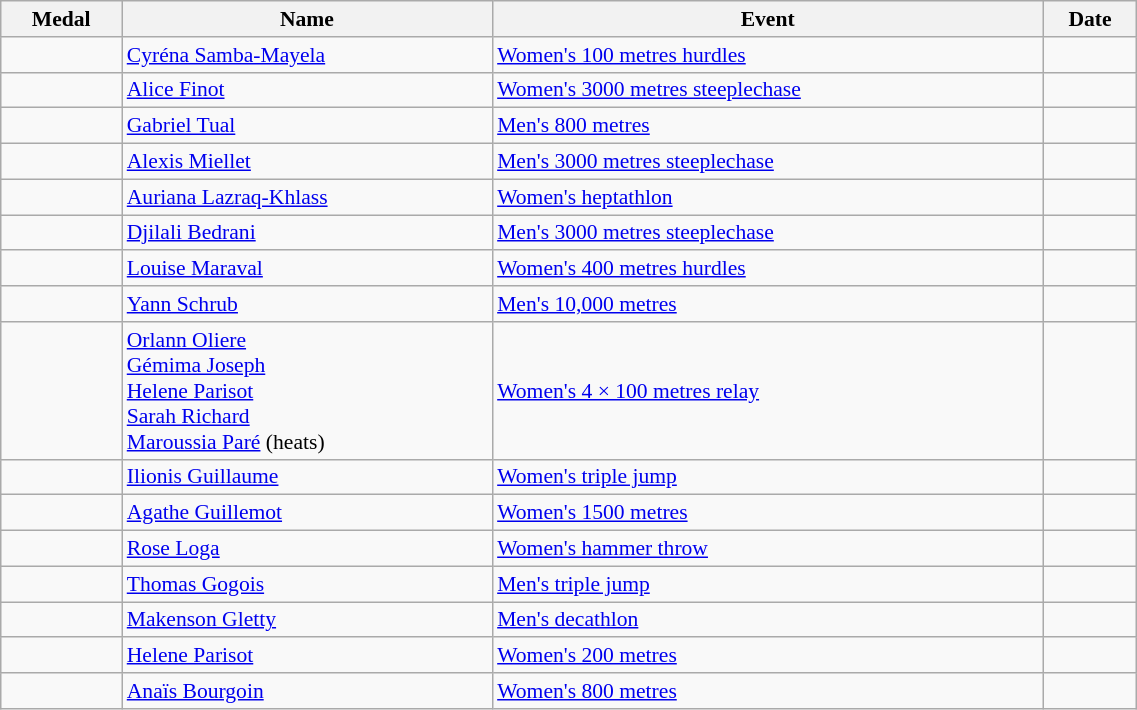<table class="wikitable" style="font-size:90%" width=60%>
<tr>
<th>Medal</th>
<th>Name</th>
<th>Event</th>
<th>Date</th>
</tr>
<tr>
<td></td>
<td><a href='#'>Cyréna Samba-Mayela</a></td>
<td><a href='#'>Women's 100 metres hurdles</a></td>
<td></td>
</tr>
<tr>
<td></td>
<td><a href='#'>Alice Finot</a></td>
<td><a href='#'>Women's 3000 metres steeplechase</a></td>
<td></td>
</tr>
<tr>
<td></td>
<td><a href='#'>Gabriel Tual</a></td>
<td><a href='#'>Men's 800 metres</a></td>
<td></td>
</tr>
<tr>
<td></td>
<td><a href='#'>Alexis Miellet</a></td>
<td><a href='#'>Men's 3000 metres steeplechase</a></td>
<td></td>
</tr>
<tr>
<td></td>
<td><a href='#'>Auriana Lazraq-Khlass</a></td>
<td><a href='#'>Women's heptathlon</a></td>
<td></td>
</tr>
<tr>
<td></td>
<td><a href='#'>Djilali Bedrani</a></td>
<td><a href='#'>Men's 3000 metres steeplechase</a></td>
<td></td>
</tr>
<tr>
<td></td>
<td><a href='#'>Louise Maraval</a></td>
<td><a href='#'>Women's 400 metres hurdles</a></td>
<td></td>
</tr>
<tr>
<td></td>
<td><a href='#'>Yann Schrub</a></td>
<td><a href='#'>Men's 10,000 metres</a></td>
<td></td>
</tr>
<tr>
<td></td>
<td><a href='#'>Orlann Oliere</a><br><a href='#'>Gémima Joseph</a><br><a href='#'>Helene Parisot</a><br><a href='#'>Sarah Richard</a><br><a href='#'>Maroussia Paré</a> (heats)</td>
<td><a href='#'>Women's 4 × 100 metres relay</a></td>
<td></td>
</tr>
<tr>
<td></td>
<td><a href='#'>Ilionis Guillaume</a></td>
<td><a href='#'>Women's triple jump</a></td>
<td></td>
</tr>
<tr>
<td></td>
<td><a href='#'>Agathe Guillemot</a></td>
<td><a href='#'>Women's 1500 metres</a></td>
<td></td>
</tr>
<tr>
<td></td>
<td><a href='#'>Rose Loga</a></td>
<td><a href='#'>Women's hammer throw</a></td>
<td></td>
</tr>
<tr>
<td></td>
<td><a href='#'>Thomas Gogois</a></td>
<td><a href='#'>Men's triple jump</a></td>
<td></td>
</tr>
<tr>
<td></td>
<td><a href='#'>Makenson Gletty</a></td>
<td><a href='#'>Men's decathlon</a></td>
<td></td>
</tr>
<tr>
<td></td>
<td><a href='#'>Helene Parisot</a></td>
<td><a href='#'>Women's 200 metres</a></td>
<td></td>
</tr>
<tr>
<td></td>
<td><a href='#'>Anaïs Bourgoin</a></td>
<td><a href='#'>Women's 800 metres</a></td>
<td></td>
</tr>
</table>
